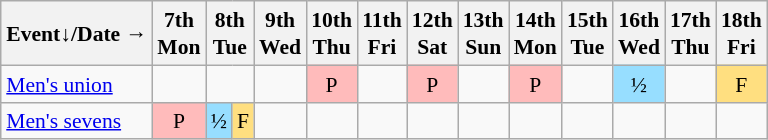<table class="wikitable" style="margin:0.5em auto; font-size:90%; line-height:1.25em; text-align:center;">
<tr>
<th>Event↓/Date →</th>
<th>7th<br>Mon</th>
<th colspan=2>8th<br>Tue</th>
<th>9th<br>Wed</th>
<th>10th<br>Thu</th>
<th>11th<br>Fri</th>
<th>12th<br>Sat</th>
<th>13th<br>Sun</th>
<th>14th<br>Mon</th>
<th>15th<br>Tue</th>
<th>16th<br>Wed</th>
<th>17th<br>Thu</th>
<th>18th<br>Fri</th>
</tr>
<tr>
<td style="text-align:left;"><a href='#'>Men's union</a></td>
<td></td>
<td colspan=2></td>
<td></td>
<td bgcolor="#FFBBBB">P</td>
<td></td>
<td bgcolor="#FFBBBB">P</td>
<td></td>
<td bgcolor="#FFBBBB">P</td>
<td></td>
<td bgcolor="#97DEFF">½</td>
<td></td>
<td bgcolor="#FFDF80">F</td>
</tr>
<tr>
<td style="text-align:left;"><a href='#'>Men's sevens</a></td>
<td bgcolor="#FFBBBB">P</td>
<td bgcolor="#97DEFF">½</td>
<td bgcolor="#FFDF80">F</td>
<td></td>
<td></td>
<td></td>
<td></td>
<td></td>
<td></td>
<td></td>
<td></td>
<td></td>
<td></td>
</tr>
</table>
